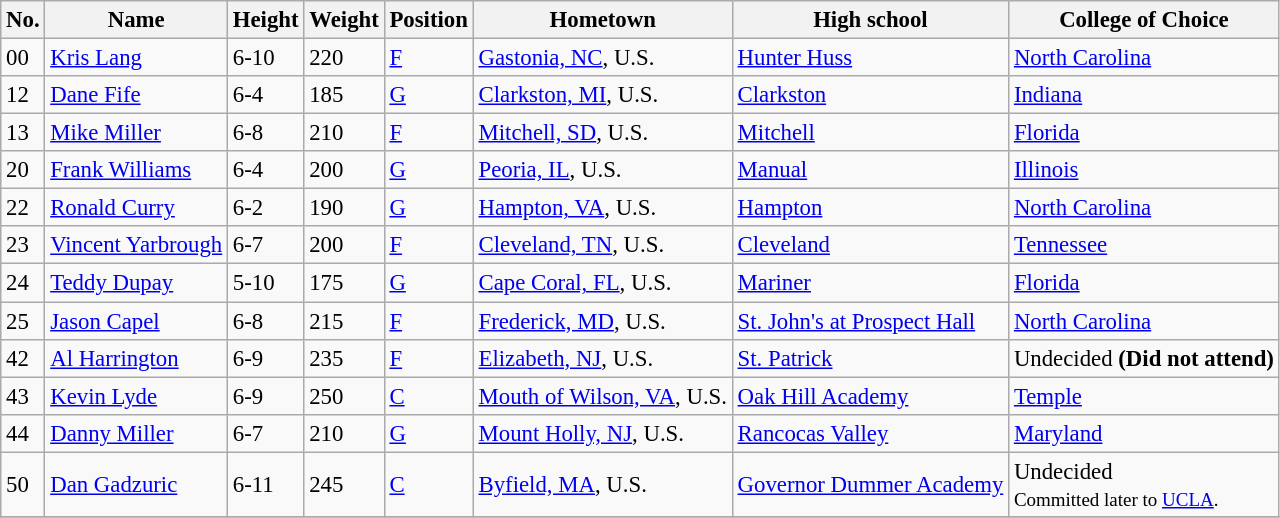<table class="wikitable sortable" style="font-size: 95%;">
<tr>
<th>No.</th>
<th>Name</th>
<th>Height</th>
<th>Weight</th>
<th>Position</th>
<th>Hometown</th>
<th>High school</th>
<th>College of Choice</th>
</tr>
<tr>
<td>00</td>
<td><a href='#'>Kris Lang</a></td>
<td>6-10</td>
<td>220</td>
<td><a href='#'>F</a></td>
<td><a href='#'>Gastonia, NC</a>, U.S.</td>
<td><a href='#'>Hunter Huss</a></td>
<td><a href='#'>North Carolina</a></td>
</tr>
<tr>
<td>12</td>
<td><a href='#'>Dane Fife</a></td>
<td>6-4</td>
<td>185</td>
<td><a href='#'>G</a></td>
<td><a href='#'>Clarkston, MI</a>, U.S.</td>
<td><a href='#'>Clarkston</a></td>
<td><a href='#'>Indiana</a></td>
</tr>
<tr>
<td>13</td>
<td><a href='#'>Mike Miller</a></td>
<td>6-8</td>
<td>210</td>
<td><a href='#'>F</a></td>
<td><a href='#'>Mitchell, SD</a>, U.S.</td>
<td><a href='#'>Mitchell</a></td>
<td><a href='#'>Florida</a></td>
</tr>
<tr>
<td>20</td>
<td><a href='#'>Frank Williams</a></td>
<td>6-4</td>
<td>200</td>
<td><a href='#'>G</a></td>
<td><a href='#'>Peoria, IL</a>, U.S.</td>
<td><a href='#'>Manual</a></td>
<td><a href='#'>Illinois</a></td>
</tr>
<tr>
<td>22</td>
<td><a href='#'>Ronald Curry</a></td>
<td>6-2</td>
<td>190</td>
<td><a href='#'>G</a></td>
<td><a href='#'>Hampton, VA</a>, U.S.</td>
<td><a href='#'>Hampton</a></td>
<td><a href='#'>North Carolina</a></td>
</tr>
<tr>
<td>23</td>
<td><a href='#'>Vincent Yarbrough</a></td>
<td>6-7</td>
<td>200</td>
<td><a href='#'>F</a></td>
<td><a href='#'>Cleveland, TN</a>, U.S.</td>
<td><a href='#'>Cleveland</a></td>
<td><a href='#'>Tennessee</a></td>
</tr>
<tr>
<td>24</td>
<td><a href='#'>Teddy Dupay</a></td>
<td>5-10</td>
<td>175</td>
<td><a href='#'>G</a></td>
<td><a href='#'>Cape Coral, FL</a>, U.S.</td>
<td><a href='#'>Mariner</a></td>
<td><a href='#'>Florida</a></td>
</tr>
<tr>
<td>25</td>
<td><a href='#'>Jason Capel</a></td>
<td>6-8</td>
<td>215</td>
<td><a href='#'>F</a></td>
<td><a href='#'>Frederick, MD</a>, U.S.</td>
<td><a href='#'>St. John's at Prospect Hall</a></td>
<td><a href='#'>North Carolina</a></td>
</tr>
<tr>
<td>42</td>
<td><a href='#'>Al Harrington</a></td>
<td>6-9</td>
<td>235</td>
<td><a href='#'>F</a></td>
<td><a href='#'>Elizabeth, NJ</a>, U.S.</td>
<td><a href='#'>St. Patrick</a></td>
<td>Undecided <strong>(Did not attend)</strong></td>
</tr>
<tr>
<td>43</td>
<td><a href='#'>Kevin Lyde</a></td>
<td>6-9</td>
<td>250</td>
<td><a href='#'>C</a></td>
<td><a href='#'>Mouth of Wilson, VA</a>, U.S.</td>
<td><a href='#'>Oak Hill Academy</a></td>
<td><a href='#'>Temple</a></td>
</tr>
<tr>
<td>44</td>
<td><a href='#'>Danny Miller</a></td>
<td>6-7</td>
<td>210</td>
<td><a href='#'>G</a></td>
<td><a href='#'>Mount Holly, NJ</a>, U.S.</td>
<td><a href='#'>Rancocas Valley</a></td>
<td><a href='#'>Maryland</a></td>
</tr>
<tr>
<td>50</td>
<td><a href='#'>Dan Gadzuric</a></td>
<td>6-11</td>
<td>245</td>
<td><a href='#'>C</a></td>
<td><a href='#'>Byfield, MA</a>, U.S.</td>
<td><a href='#'>Governor Dummer Academy</a></td>
<td>Undecided<br><small>Committed later to <a href='#'>UCLA</a>.</small></td>
</tr>
<tr>
</tr>
</table>
